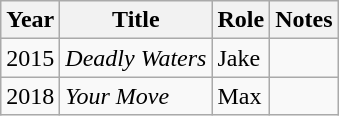<table class="wikitable sortable">
<tr>
<th>Year</th>
<th>Title</th>
<th>Role</th>
<th class="unsortable">Notes</th>
</tr>
<tr>
<td>2015</td>
<td><em>Deadly Waters</em></td>
<td>Jake</td>
<td></td>
</tr>
<tr>
<td>2018</td>
<td><em>Your Move</em></td>
<td>Max</td>
<td></td>
</tr>
</table>
